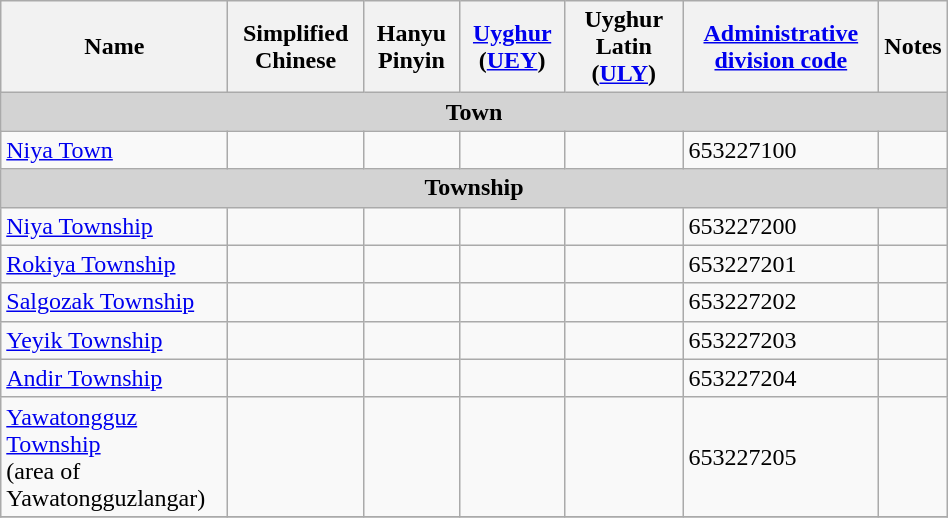<table class="wikitable" align="center" style="width:50%; border="1">
<tr>
<th>Name</th>
<th>Simplified Chinese</th>
<th>Hanyu Pinyin</th>
<th><a href='#'>Uyghur</a> (<a href='#'>UEY</a>)</th>
<th>Uyghur Latin (<a href='#'>ULY</a>)</th>
<th><a href='#'>Administrative division code</a></th>
<th>Notes</th>
</tr>
<tr>
<td colspan="8"  style="text-align:center; background:#d3d3d3;"><strong>Town</strong></td>
</tr>
<tr --------->
<td><a href='#'>Niya Town</a></td>
<td></td>
<td></td>
<td></td>
<td></td>
<td>653227100</td>
<td></td>
</tr>
<tr>
<td colspan="8"  style="text-align:center; background:#d3d3d3;"><strong>Township</strong></td>
</tr>
<tr --------->
<td><a href='#'>Niya Township</a></td>
<td></td>
<td></td>
<td></td>
<td></td>
<td>653227200</td>
<td></td>
</tr>
<tr>
<td><a href='#'>Rokiya Township</a></td>
<td></td>
<td></td>
<td></td>
<td></td>
<td>653227201</td>
<td></td>
</tr>
<tr>
<td><a href='#'>Salgozak Township</a></td>
<td></td>
<td></td>
<td></td>
<td></td>
<td>653227202</td>
<td></td>
</tr>
<tr>
<td><a href='#'>Yeyik Township</a></td>
<td></td>
<td></td>
<td></td>
<td></td>
<td>653227203</td>
<td></td>
</tr>
<tr>
<td><a href='#'>Andir Township</a></td>
<td></td>
<td></td>
<td></td>
<td></td>
<td>653227204</td>
<td></td>
</tr>
<tr>
<td><a href='#'>Yawatongguz Township</a><br>(area of Yawatongguzlangar)</td>
<td></td>
<td></td>
<td></td>
<td></td>
<td>653227205</td>
<td></td>
</tr>
<tr>
</tr>
</table>
